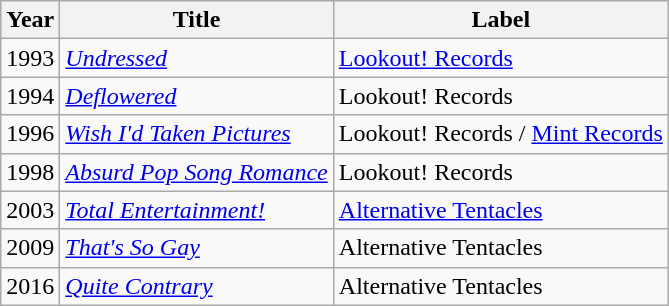<table class="wikitable">
<tr>
<th><strong>Year</strong></th>
<th><strong>Title</strong></th>
<th><strong>Label</strong></th>
</tr>
<tr>
<td>1993</td>
<td><em><a href='#'>Undressed</a></em></td>
<td><a href='#'>Lookout! Records</a></td>
</tr>
<tr>
<td>1994</td>
<td><em><a href='#'>Deflowered</a></em></td>
<td>Lookout! Records</td>
</tr>
<tr>
<td>1996</td>
<td><em><a href='#'>Wish I'd Taken Pictures</a></em></td>
<td>Lookout! Records / <a href='#'>Mint Records</a></td>
</tr>
<tr>
<td>1998</td>
<td><em><a href='#'>Absurd Pop Song Romance</a></em></td>
<td>Lookout! Records</td>
</tr>
<tr>
<td>2003</td>
<td><em><a href='#'>Total Entertainment!</a></em></td>
<td><a href='#'>Alternative Tentacles</a></td>
</tr>
<tr>
<td>2009</td>
<td><em><a href='#'>That's So Gay</a></em></td>
<td>Alternative Tentacles</td>
</tr>
<tr>
<td>2016</td>
<td><em><a href='#'>Quite Contrary</a></em></td>
<td>Alternative Tentacles</td>
</tr>
</table>
